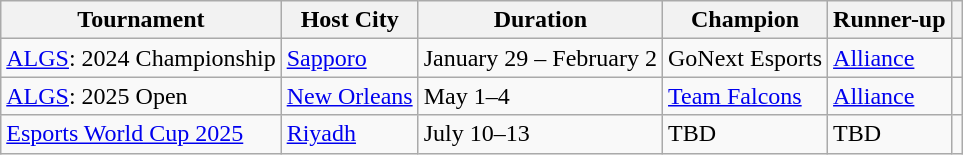<table class="wikitable">
<tr>
<th>Tournament</th>
<th>Host City</th>
<th>Duration</th>
<th>Champion</th>
<th>Runner-up</th>
<th></th>
</tr>
<tr>
<td><a href='#'>ALGS</a>: 2024 Championship</td>
<td> <a href='#'>Sapporo</a></td>
<td>January 29 – February 2</td>
<td>GoNext Esports</td>
<td><a href='#'>Alliance</a></td>
<td></td>
</tr>
<tr>
<td><a href='#'>ALGS</a>: 2025 Open</td>
<td> <a href='#'>New Orleans</a></td>
<td>May 1–4</td>
<td><a href='#'>Team Falcons</a></td>
<td><a href='#'>Alliance</a></td>
<td></td>
</tr>
<tr>
<td><a href='#'>Esports World Cup 2025</a></td>
<td> <a href='#'>Riyadh</a></td>
<td>July 10–13</td>
<td>TBD</td>
<td>TBD</td>
<td></td>
</tr>
</table>
